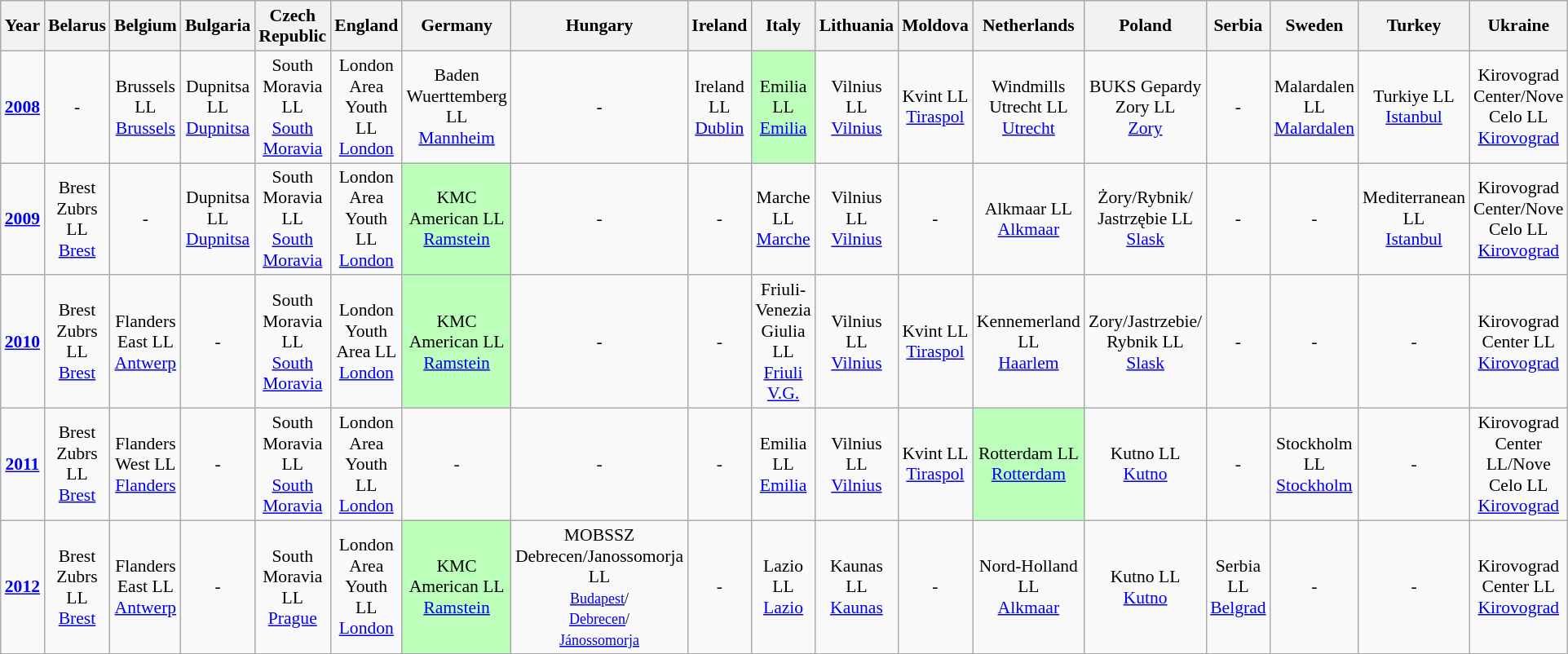<table class="wikitable" width="100%" style="font-size: 90%; text-align: center;">
<tr>
<th width="50">Year</th>
<th width="100" align="center">Belarus</th>
<th width="100" align="center">Belgium</th>
<th width="100" align="center">Bulgaria</th>
<th width="100" align="center">Czech Republic</th>
<th width="100" align="center">England</th>
<th width="100" align="center">Germany</th>
<th width="100" align="center">Hungary</th>
<th width="100" align="center">Ireland</th>
<th width="100" align="center">Italy</th>
<th width="100" align="center">Lithuania</th>
<th width="100" align="center">Moldova</th>
<th width="100" align="center">Netherlands</th>
<th width="100" align="center">Poland</th>
<th width="100" align="center">Serbia</th>
<th width="100" align="center">Sweden</th>
<th width="100" align="center">Turkey</th>
<th width="100" align="center">Ukraine</th>
</tr>
<tr>
<td><strong><a href='#'>2008</a></strong></td>
<td>-</td>
<td>Brussels LL<br><a href='#'>Brussels</a></td>
<td>Dupnitsa LL<br><a href='#'>Dupnitsa</a></td>
<td>South Moravia LL<br><a href='#'>South Moravia</a></td>
<td>London Area Youth LL<br><a href='#'>London</a></td>
<td>Baden Wuerttemberg LL<br><a href='#'>Mannheim</a></td>
<td>-</td>
<td>Ireland LL<br><a href='#'>Dublin</a></td>
<td style="background:#bfb;">Emilia LL<br><a href='#'>Emilia</a></td>
<td>Vilnius LL<br><a href='#'>Vilnius</a></td>
<td>Kvint LL<br><a href='#'>Tiraspol</a></td>
<td>Windmills Utrecht LL<br><a href='#'>Utrecht</a></td>
<td>BUKS Gepardy<br>Zory LL<br><a href='#'>Zory</a></td>
<td>-</td>
<td>Malardalen LL<br><a href='#'>Malardalen</a></td>
<td>Turkiye LL<br><a href='#'>Istanbul</a></td>
<td>Kirovograd Center/Nove Celo LL<br><a href='#'>Kirovograd</a></td>
</tr>
<tr>
<td><strong><a href='#'>2009</a></strong></td>
<td>Brest Zubrs LL<br><a href='#'>Brest</a></td>
<td>-</td>
<td>Dupnitsa LL<br><a href='#'>Dupnitsa</a></td>
<td>South Moravia LL<br><a href='#'>South Moravia</a></td>
<td>London Area Youth  LL<br><a href='#'>London</a></td>
<td style="background:#bfb;">KMC American LL<br><a href='#'>Ramstein</a></td>
<td>-</td>
<td>-</td>
<td>Marche LL<br><a href='#'>Marche</a></td>
<td>Vilnius LL<br><a href='#'>Vilnius</a></td>
<td>-</td>
<td>Alkmaar LL<br><a href='#'>Alkmaar</a></td>
<td>Żory/Rybnik/<br>Jastrzębie LL<br><a href='#'>Slask</a></td>
<td>-</td>
<td>-</td>
<td>Mediterranean LL<br><a href='#'>Istanbul</a></td>
<td>Kirovograd Center/Nove Celo LL<br><a href='#'>Kirovograd</a></td>
</tr>
<tr>
<td><strong><a href='#'>2010</a></strong></td>
<td>Brest Zubrs LL<br><a href='#'>Brest</a></td>
<td>Flanders East LL<br><a href='#'>Antwerp</a></td>
<td>-</td>
<td>South Moravia LL<br><a href='#'>South Moravia</a></td>
<td>London Youth Area LL<br><a href='#'>London</a></td>
<td style="background:#bfb;">KMC American LL<br><a href='#'>Ramstein</a></td>
<td>-</td>
<td>-</td>
<td>Friuli-Venezia Giulia LL<br><a href='#'>Friuli V.G.</a></td>
<td>Vilnius LL<br><a href='#'>Vilnius</a></td>
<td>Kvint LL<br><a href='#'>Tiraspol</a></td>
<td>Kennemerland LL<br><a href='#'>Haarlem</a></td>
<td>Zory/Jastrzebie/<br>Rybnik LL<br><a href='#'>Slask</a></td>
<td>-</td>
<td>-</td>
<td>-</td>
<td>Kirovograd Center LL<br><a href='#'>Kirovograd</a></td>
</tr>
<tr>
<td><strong><a href='#'>2011</a></strong></td>
<td>Brest Zubrs LL<br><a href='#'>Brest</a></td>
<td>Flanders West LL<br><a href='#'>Flanders</a></td>
<td>-</td>
<td>South Moravia LL<br><a href='#'>South Moravia</a></td>
<td>London Area Youth LL<br><a href='#'>London</a></td>
<td>-</td>
<td>-</td>
<td>-</td>
<td>Emilia LL<br><a href='#'>Emilia</a></td>
<td>Vilnius LL<br><a href='#'>Vilnius</a></td>
<td>Kvint LL<br><a href='#'>Tiraspol</a></td>
<td style="background:#bfb;">Rotterdam LL<br><a href='#'>Rotterdam</a></td>
<td>Kutno LL<br><a href='#'>Kutno</a></td>
<td>-</td>
<td>Stockholm LL<br><a href='#'>Stockholm</a></td>
<td>-</td>
<td>Kirovograd Center LL/Nove Celo LL<br><a href='#'>Kirovograd</a></td>
</tr>
<tr>
<td><strong><a href='#'>2012</a></strong></td>
<td>Brest Zubrs LL<br><a href='#'>Brest</a></td>
<td>Flanders East LL<br><a href='#'>Antwerp</a></td>
<td>-</td>
<td>South Moravia LL<br><a href='#'>Prague</a></td>
<td>London Area Youth LL<br><a href='#'>London</a></td>
<td style="background:#bfb;">KMC American LL<br><a href='#'>Ramstein</a></td>
<td>MOBSSZ Debrecen/Janossomorja LL<br><small><a href='#'>Budapest</a>/<br><a href='#'>Debrecen</a>/<br><a href='#'>Jánossomorja</a></small></td>
<td>-</td>
<td>Lazio LL<br><a href='#'>Lazio</a></td>
<td>Kaunas LL<br><a href='#'>Kaunas</a></td>
<td>-</td>
<td>Nord-Holland LL<br><a href='#'>Alkmaar</a></td>
<td>Kutno LL<br><a href='#'>Kutno</a></td>
<td>Serbia LL<br><a href='#'>Belgrad</a></td>
<td>-</td>
<td>-</td>
<td>Kirovograd Center LL<br><a href='#'>Kirovograd</a></td>
</tr>
</table>
